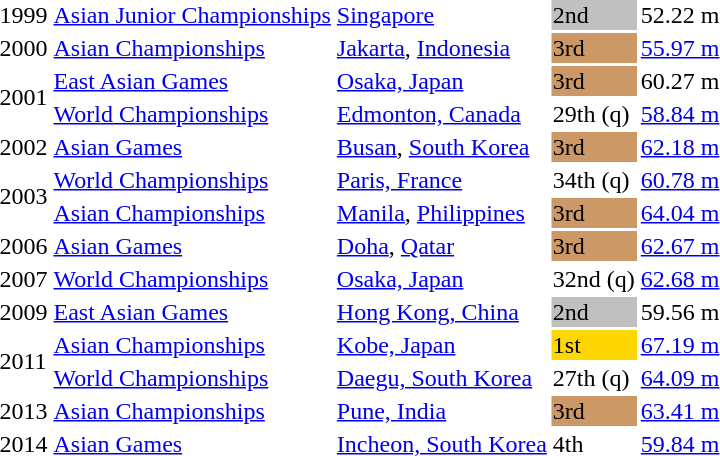<table>
<tr>
<td>1999</td>
<td><a href='#'>Asian Junior Championships</a></td>
<td><a href='#'>Singapore</a></td>
<td bgcolor="silver">2nd</td>
<td>52.22 m</td>
</tr>
<tr>
<td>2000</td>
<td><a href='#'>Asian Championships</a></td>
<td><a href='#'>Jakarta</a>, <a href='#'>Indonesia</a></td>
<td bgcolor="cc9966">3rd</td>
<td><a href='#'>55.97 m</a></td>
</tr>
<tr>
<td rowspan=2>2001</td>
<td><a href='#'>East Asian Games</a></td>
<td><a href='#'>Osaka, Japan</a></td>
<td bgcolor="cc9966">3rd</td>
<td>60.27 m</td>
</tr>
<tr>
<td><a href='#'>World Championships</a></td>
<td><a href='#'>Edmonton, Canada</a></td>
<td>29th (q)</td>
<td><a href='#'>58.84 m</a></td>
</tr>
<tr>
<td>2002</td>
<td><a href='#'>Asian Games</a></td>
<td><a href='#'>Busan</a>, <a href='#'>South Korea</a></td>
<td bgcolor="cc9966">3rd</td>
<td><a href='#'>62.18 m</a></td>
</tr>
<tr>
<td rowspan=2>2003</td>
<td><a href='#'>World Championships</a></td>
<td><a href='#'>Paris, France</a></td>
<td>34th (q)</td>
<td><a href='#'>60.78 m</a></td>
</tr>
<tr>
<td><a href='#'>Asian Championships</a></td>
<td><a href='#'>Manila</a>, <a href='#'>Philippines</a></td>
<td bgcolor="cc9966">3rd</td>
<td><a href='#'>64.04 m</a></td>
</tr>
<tr>
<td>2006</td>
<td><a href='#'>Asian Games</a></td>
<td><a href='#'>Doha</a>, <a href='#'>Qatar</a></td>
<td bgcolor="cc9966">3rd</td>
<td><a href='#'>62.67 m</a></td>
</tr>
<tr>
<td>2007</td>
<td><a href='#'>World Championships</a></td>
<td><a href='#'>Osaka, Japan</a></td>
<td>32nd (q)</td>
<td><a href='#'>62.68 m</a></td>
</tr>
<tr>
<td>2009</td>
<td><a href='#'>East Asian Games</a></td>
<td><a href='#'>Hong Kong, China</a></td>
<td bgcolor=silver>2nd</td>
<td>59.56 m</td>
</tr>
<tr>
<td rowspan=2>2011</td>
<td><a href='#'>Asian Championships</a></td>
<td><a href='#'>Kobe, Japan</a></td>
<td bgcolor=gold>1st</td>
<td><a href='#'>67.19 m</a></td>
</tr>
<tr>
<td><a href='#'>World Championships</a></td>
<td><a href='#'>Daegu, South Korea</a></td>
<td>27th (q)</td>
<td><a href='#'>64.09 m</a></td>
</tr>
<tr>
<td>2013</td>
<td><a href='#'>Asian Championships</a></td>
<td><a href='#'>Pune, India</a></td>
<td bgcolor=cc9966>3rd</td>
<td><a href='#'>63.41 m</a></td>
</tr>
<tr>
<td>2014</td>
<td><a href='#'>Asian Games</a></td>
<td><a href='#'>Incheon, South Korea</a></td>
<td>4th</td>
<td><a href='#'>59.84 m</a></td>
</tr>
</table>
